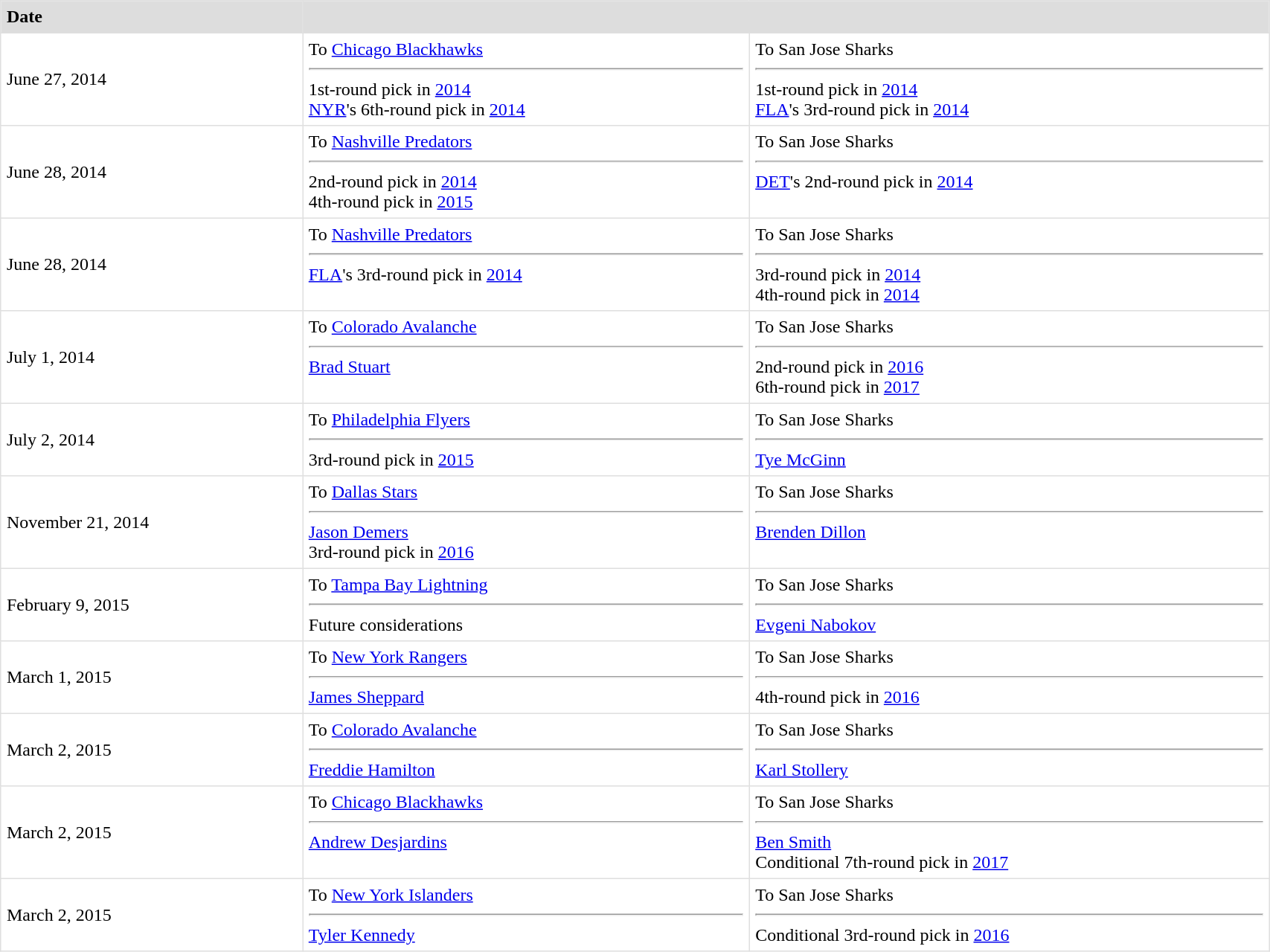<table border=1 style="border-collapse:collapse" bordercolor="#DFDFDF"  cellpadding="5" width=90%>
<tr bgcolor="#dddddd">
<td><strong>Date</strong></td>
<th colspan="2"></th>
</tr>
<tr>
<td>June 27, 2014<br></td>
<td valign="top">To <a href='#'>Chicago Blackhawks</a><hr>1st-round pick in <a href='#'>2014</a><br><a href='#'>NYR</a>'s 6th-round pick in <a href='#'>2014</a></td>
<td valign="top">To San Jose Sharks<hr>1st-round pick in <a href='#'>2014</a><br><a href='#'>FLA</a>'s 3rd-round pick in <a href='#'>2014</a></td>
</tr>
<tr>
<td>June 28, 2014<br></td>
<td valign="top">To <a href='#'>Nashville Predators</a><hr>2nd-round pick in <a href='#'>2014</a><br>4th-round pick in <a href='#'>2015</a></td>
<td valign="top">To San Jose Sharks<hr><a href='#'>DET</a>'s 2nd-round pick in <a href='#'>2014</a></td>
</tr>
<tr>
<td>June 28, 2014<br></td>
<td valign="top">To <a href='#'>Nashville Predators</a><hr><a href='#'>FLA</a>'s 3rd-round pick in <a href='#'>2014</a></td>
<td valign="top">To San Jose Sharks<hr>3rd-round pick in <a href='#'>2014</a><br>4th-round pick in <a href='#'>2014</a></td>
</tr>
<tr>
<td>July 1, 2014<br></td>
<td valign="top">To <a href='#'>Colorado Avalanche</a><hr><a href='#'>Brad Stuart</a></td>
<td valign="top">To San Jose Sharks<hr>2nd-round pick in <a href='#'>2016</a><br>6th-round pick in <a href='#'>2017</a></td>
</tr>
<tr>
<td>July 2, 2014<br></td>
<td valign="top">To <a href='#'>Philadelphia Flyers</a><hr>3rd-round pick in <a href='#'>2015</a></td>
<td valign="top">To San Jose Sharks<hr><a href='#'>Tye McGinn</a></td>
</tr>
<tr>
<td>November 21, 2014<br></td>
<td valign="top">To <a href='#'>Dallas Stars</a><hr><a href='#'>Jason Demers</a><br>3rd-round pick in <a href='#'>2016</a></td>
<td valign="top">To San Jose Sharks<hr><a href='#'>Brenden Dillon</a></td>
</tr>
<tr>
<td>February 9, 2015<br></td>
<td valign="top">To <a href='#'>Tampa Bay Lightning</a><hr>Future considerations</td>
<td valign="top">To San Jose Sharks<hr><a href='#'>Evgeni Nabokov</a></td>
</tr>
<tr>
<td>March 1, 2015<br></td>
<td valign="top">To <a href='#'>New York Rangers</a><hr><a href='#'>James Sheppard</a></td>
<td valign="top">To San Jose Sharks<hr>4th-round pick in <a href='#'>2016</a></td>
</tr>
<tr>
<td>March 2, 2015<br></td>
<td valign="top">To <a href='#'>Colorado Avalanche</a><hr><a href='#'>Freddie Hamilton</a></td>
<td valign="top">To San Jose Sharks<hr><a href='#'>Karl Stollery</a></td>
</tr>
<tr>
<td>March 2, 2015<br></td>
<td valign="top">To <a href='#'>Chicago Blackhawks</a><hr><a href='#'>Andrew Desjardins</a></td>
<td valign="top">To San Jose Sharks<hr><a href='#'>Ben Smith</a><br>Conditional 7th-round pick in <a href='#'>2017</a></td>
</tr>
<tr>
<td>March 2, 2015<br></td>
<td valign="top">To <a href='#'>New York Islanders</a><hr><a href='#'>Tyler Kennedy</a></td>
<td valign="top">To San Jose Sharks<hr>Conditional 3rd-round pick in <a href='#'>2016</a></td>
</tr>
</table>
